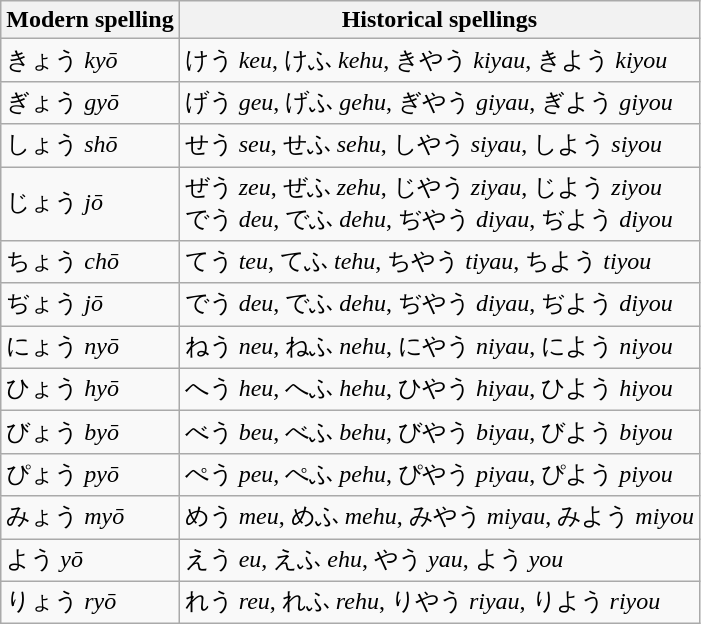<table class="wikitable">
<tr>
<th>Modern spelling</th>
<th>Historical spellings</th>
</tr>
<tr>
<td>きょう <em>kyō</em></td>
<td>けう <em>keu</em>, けふ <em>kehu</em>, きやう <em>kiyau</em>, きよう <em>kiyou</em></td>
</tr>
<tr>
<td>ぎょう <em>gyō</em></td>
<td>げう <em>geu</em>, げふ <em>gehu</em>, ぎやう <em>giyau</em>, ぎよう <em>giyou</em></td>
</tr>
<tr>
<td>しょう <em>shō</em></td>
<td>せう <em>seu</em>, せふ <em>sehu</em>, しやう <em>siyau</em>, しよう <em>siyou</em></td>
</tr>
<tr>
<td>じょう <em>jō</em></td>
<td>ぜう <em>zeu</em>, ぜふ <em>zehu</em>, じやう <em>ziyau</em>, じよう <em>ziyou</em><br>でう <em>deu</em>, でふ <em>dehu</em>, ぢやう <em>diyau</em>, ぢよう <em>diyou</em></td>
</tr>
<tr>
<td>ちょう <em>chō</em></td>
<td>てう <em>teu</em>, てふ <em>tehu</em>, ちやう <em>tiyau</em>, ちよう <em>tiyou</em></td>
</tr>
<tr>
<td>ぢょう <em>jō</em></td>
<td>でう <em>deu</em>, でふ <em>dehu</em>, ぢやう <em>diyau</em>, ぢよう <em>diyou</em></td>
</tr>
<tr>
<td>にょう <em>nyō</em></td>
<td>ねう <em>neu</em>, ねふ <em>nehu</em>, にやう <em>niyau</em>, によう <em>niyou</em></td>
</tr>
<tr>
<td>ひょう <em>hyō</em></td>
<td>へう <em>heu</em>, へふ <em>hehu</em>, ひやう <em>hiyau</em>, ひよう <em>hiyou</em></td>
</tr>
<tr>
<td>びょう <em>byō</em></td>
<td>べう <em>beu</em>, べふ <em>behu</em>, びやう <em>biyau</em>, びよう <em>biyou</em></td>
</tr>
<tr>
<td>ぴょう <em>pyō</em></td>
<td>ぺう <em>peu</em>, ぺふ <em>pehu</em>, ぴやう <em>piyau</em>, ぴよう <em>piyou</em></td>
</tr>
<tr>
<td>みょう <em>myō</em></td>
<td>めう <em>meu</em>, めふ <em>mehu</em>, みやう <em>miyau</em>, みよう <em>miyou</em></td>
</tr>
<tr>
<td>よう <em>yō</em></td>
<td>えう <em>eu</em>, えふ <em>ehu</em>, やう <em>yau</em>, よう <em>you</em></td>
</tr>
<tr>
<td>りょう <em>ryō</em></td>
<td>れう <em>reu</em>, れふ <em>rehu</em>, りやう <em>riyau</em>, りよう <em>riyou</em></td>
</tr>
</table>
